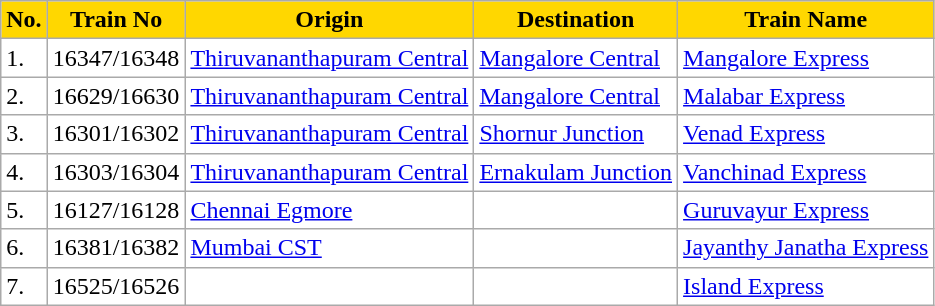<table class="wikitable sortable" style="background:#fff;">
<tr>
<th style="background:gold;">No.</th>
<th ! style="background:gold;">Train No</th>
<th ! style="background:gold;">Origin</th>
<th ! style="background:gold;">Destination</th>
<th ! style="background:gold;">Train Name</th>
</tr>
<tr>
<td>1.</td>
<td>16347/16348</td>
<td><a href='#'>Thiruvananthapuram Central</a></td>
<td><a href='#'>Mangalore Central</a></td>
<td><a href='#'>Mangalore Express</a></td>
</tr>
<tr>
<td>2.</td>
<td>16629/16630</td>
<td><a href='#'>Thiruvananthapuram Central</a></td>
<td><a href='#'>Mangalore Central</a></td>
<td><a href='#'>Malabar Express</a></td>
</tr>
<tr>
<td>3.</td>
<td>16301/16302</td>
<td><a href='#'>Thiruvananthapuram Central</a></td>
<td><a href='#'>Shornur Junction</a></td>
<td><a href='#'>Venad Express</a></td>
</tr>
<tr>
<td>4.</td>
<td>16303/16304</td>
<td><a href='#'>Thiruvananthapuram Central</a></td>
<td><a href='#'>Ernakulam Junction</a></td>
<td><a href='#'>Vanchinad Express</a></td>
</tr>
<tr>
<td>5.</td>
<td>16127/16128</td>
<td><a href='#'>Chennai Egmore</a></td>
<td></td>
<td><a href='#'>Guruvayur Express</a></td>
</tr>
<tr>
<td>6.</td>
<td>16381/16382</td>
<td><a href='#'>Mumbai CST</a></td>
<td></td>
<td><a href='#'>Jayanthy Janatha Express</a></td>
</tr>
<tr>
<td>7.</td>
<td>16525/16526</td>
<td></td>
<td></td>
<td><a href='#'>Island Express</a></td>
</tr>
</table>
